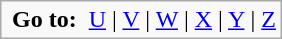<table class=wikitable style="margin: 1em auto 1em auto;">
<tr>
<td align=center> <strong>Go to:</strong>  <a href='#'>U</a> | <a href='#'>V</a> | <a href='#'>W</a> | <a href='#'>X</a> | <a href='#'>Y</a> | <a href='#'>Z</a></td>
</tr>
</table>
